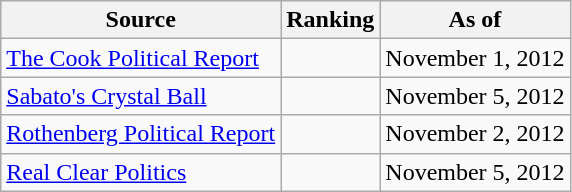<table class="wikitable" style="text-align:center">
<tr>
<th>Source</th>
<th>Ranking</th>
<th>As of</th>
</tr>
<tr>
<td align=left><a href='#'>The Cook Political Report</a></td>
<td></td>
<td>November 1, 2012</td>
</tr>
<tr>
<td align=left><a href='#'>Sabato's Crystal Ball</a></td>
<td></td>
<td>November 5, 2012</td>
</tr>
<tr>
<td align=left><a href='#'>Rothenberg Political Report</a></td>
<td></td>
<td>November 2, 2012</td>
</tr>
<tr>
<td align=left><a href='#'>Real Clear Politics</a></td>
<td></td>
<td>November 5, 2012</td>
</tr>
</table>
